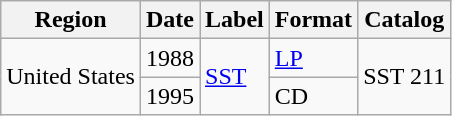<table class="wikitable">
<tr>
<th>Region</th>
<th>Date</th>
<th>Label</th>
<th>Format</th>
<th>Catalog</th>
</tr>
<tr>
<td rowspan="2">United States</td>
<td>1988</td>
<td rowspan="2"><a href='#'>SST</a></td>
<td><a href='#'>LP</a></td>
<td rowspan="2">SST 211</td>
</tr>
<tr>
<td>1995</td>
<td>CD</td>
</tr>
</table>
